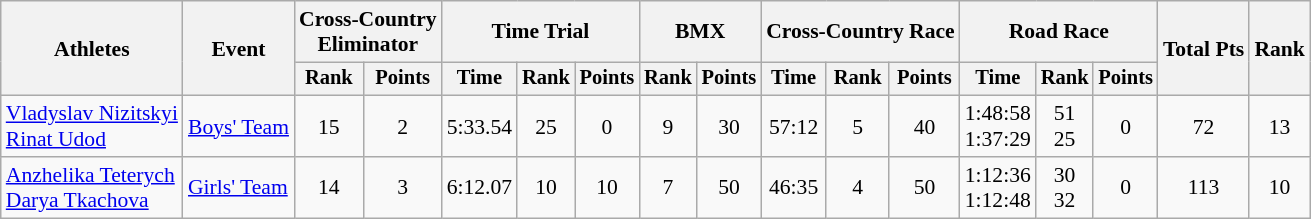<table class="wikitable" style="font-size:90%;">
<tr>
<th rowspan=2>Athletes</th>
<th rowspan=2>Event</th>
<th colspan=2>Cross-Country<br>Eliminator</th>
<th colspan=3>Time Trial</th>
<th colspan=2>BMX</th>
<th colspan=3>Cross-Country Race</th>
<th colspan=3>Road Race</th>
<th rowspan=2>Total Pts</th>
<th rowspan=2>Rank</th>
</tr>
<tr style="font-size:95%">
<th>Rank</th>
<th>Points</th>
<th>Time</th>
<th>Rank</th>
<th>Points</th>
<th>Rank</th>
<th>Points</th>
<th>Time</th>
<th>Rank</th>
<th>Points</th>
<th>Time</th>
<th>Rank</th>
<th>Points</th>
</tr>
<tr align=center>
<td align=left><a href='#'>Vladyslav Nizitskyi</a><br><a href='#'>Rinat Udod</a></td>
<td align=left><a href='#'>Boys' Team</a></td>
<td>15</td>
<td>2</td>
<td>5:33.54</td>
<td>25</td>
<td>0</td>
<td>9</td>
<td>30</td>
<td>57:12</td>
<td>5</td>
<td>40</td>
<td>1:48:58<br>1:37:29</td>
<td>51<br>25</td>
<td>0</td>
<td>72</td>
<td>13</td>
</tr>
<tr align=center>
<td align=left><a href='#'>Anzhelika Teterych</a><br><a href='#'>Darya Tkachova</a></td>
<td align=left><a href='#'>Girls' Team</a></td>
<td>14</td>
<td>3</td>
<td>6:12.07</td>
<td>10</td>
<td>10</td>
<td>7</td>
<td>50</td>
<td>46:35</td>
<td>4</td>
<td>50</td>
<td>1:12:36<br>1:12:48</td>
<td>30<br>32</td>
<td>0</td>
<td>113</td>
<td>10</td>
</tr>
</table>
